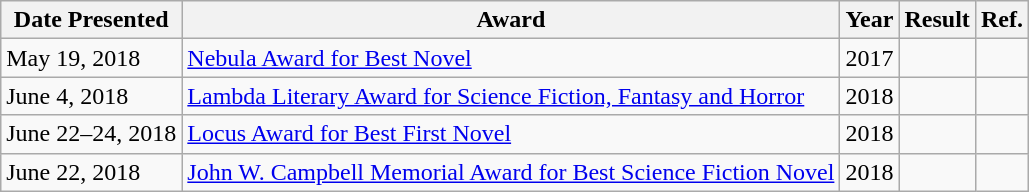<table class="wikitable">
<tr>
<th>Date Presented</th>
<th>Award</th>
<th>Year</th>
<th>Result</th>
<th>Ref.</th>
</tr>
<tr>
<td>May 19, 2018</td>
<td><a href='#'>Nebula Award for Best Novel</a></td>
<td>2017</td>
<td></td>
<td></td>
</tr>
<tr>
<td>June 4, 2018</td>
<td><a href='#'>Lambda Literary Award for Science Fiction, Fantasy and Horror</a></td>
<td>2018</td>
<td></td>
<td></td>
</tr>
<tr>
<td>June 22–24, 2018</td>
<td><a href='#'>Locus Award for Best First Novel</a></td>
<td>2018</td>
<td></td>
<td></td>
</tr>
<tr>
<td>June 22, 2018</td>
<td><a href='#'>John W. Campbell Memorial Award for Best Science Fiction Novel</a></td>
<td>2018</td>
<td></td>
<td></td>
</tr>
</table>
